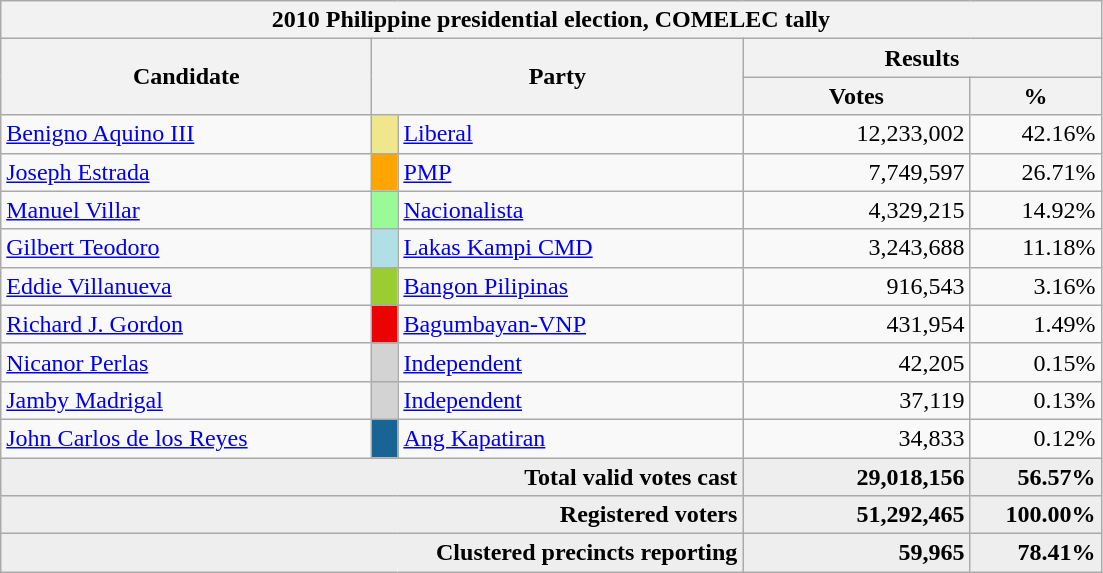<table class="wikitable">
<tr>
<th colspan="5">2010 Philippine presidential election, COMELEC tally</th>
</tr>
<tr style="text-align:center;">
<th rowspan="2" style="width: 15em">Candidate</th>
<th rowspan="2" colspan="2" style="width: 15em">Party</th>
<th style="width: 14em" colspan="2">Results</th>
</tr>
<tr style="text-align:center;">
<th style="width: 9em">Votes</th>
<th style="width: 5em">%</th>
</tr>
<tr>
<td><a href='#'>Benigno Aquino III</a></td>
<th style="background:khaki; width:3px;"></th>
<td style="width: 130px"><a href='#'>Liberal</a></td>
<td style="text-align:right;">12,233,002</td>
<td style="text-align:right;">42.16%</td>
</tr>
<tr>
<td><a href='#'>Joseph Estrada</a></td>
<th style="background:orange; width:3px;"></th>
<td style="width: 130px"><a href='#'>PMP</a></td>
<td style="text-align:right;">7,749,597</td>
<td style="text-align:right;">26.71%</td>
</tr>
<tr>
<td><a href='#'>Manuel Villar</a></td>
<th style="background:#98fb98; width:3px;"></th>
<td style="width: 130px"><a href='#'>Nacionalista</a></td>
<td style="text-align:right;">4,329,215</td>
<td style="text-align:right;">14.92%</td>
</tr>
<tr>
<td><a href='#'>Gilbert Teodoro</a></td>
<th style="background:#b0e0e6; width:3px;"></th>
<td style="width: 130px"><a href='#'>Lakas Kampi CMD</a></td>
<td style="text-align:right;">3,243,688</td>
<td style="text-align:right;">11.18%</td>
</tr>
<tr>
<td><a href='#'>Eddie Villanueva</a></td>
<th style="background:#9acd32; width:3px;"></th>
<td style="width: 130px"><a href='#'>Bangon Pilipinas</a></td>
<td style="text-align:right;">916,543</td>
<td style="text-align:right;">3.16%</td>
</tr>
<tr>
<td><a href='#'>Richard J. Gordon</a></td>
<th style="background:#eb0304; width:3px;"></th>
<td style="width: 130px"><a href='#'>Bagumbayan-VNP</a></td>
<td style="text-align:right;">431,954</td>
<td style="text-align:right;">1.49%</td>
</tr>
<tr>
<td><a href='#'>Nicanor Perlas</a></td>
<th style="background:#d3d3d3; width:3px;"></th>
<td style="width: 130px"><a href='#'>Independent</a></td>
<td style="text-align:right;">42,205</td>
<td style="text-align:right;">0.15%</td>
</tr>
<tr>
<td><a href='#'>Jamby Madrigal</a></td>
<th style="background:#d3d3d3; width:3px;"></th>
<td style="width: 130px"><a href='#'>Independent</a></td>
<td style="text-align:right;">37,119</td>
<td style="text-align:right;">0.13%</td>
</tr>
<tr>
<td><a href='#'>John Carlos de los Reyes</a></td>
<th style="background:#186495; width:3px;"></th>
<td style="width: 130px"><a href='#'>Ang Kapatiran</a></td>
<td style="text-align:right;">34,833</td>
<td style="text-align:right;">0.12%</td>
</tr>
<tr style="background:#eee; text-align:right;">
<td colspan="3"><strong>Total valid votes cast</strong></td>
<td><strong>29,018,156</strong></td>
<td><strong>56.57%</strong></td>
</tr>
<tr style="background:#eee; text-align:right;">
<td colspan="3"><strong>Registered voters</strong></td>
<td><strong>51,292,465</strong></td>
<td><strong>100.00%</strong></td>
</tr>
<tr style="background:#eee; text-align:right;">
<td colspan="3"><strong>Clustered precincts reporting</strong></td>
<td><strong>59,965</strong></td>
<td><strong>78.41%</strong></td>
</tr>
</table>
